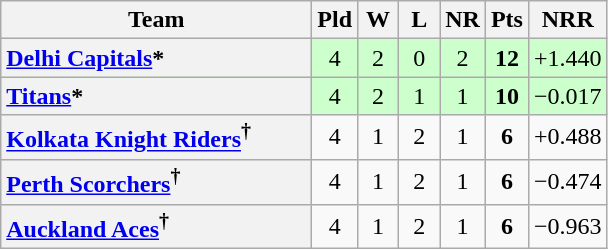<table class="wikitable plainrowheaders" style="text-align:center;">
<tr>
<th scope="col" style="width:200px;">Team</th>
<th scope="col" style="width:20px;" abbr="Played">Pld</th>
<th scope="col" style="width:20px;" abbr="Won">W</th>
<th scope="col" style="width:20px;" abbr="Lost">L</th>
<th scope="col" style="width:20px;" abbr="No result">NR</th>
<th scope="col" style="width:20px;" abbr="Points">Pts</th>
<th scope="col" style="width:40px;" abbr="Net run rate">NRR</th>
</tr>
<tr style="background:#cfc;">
<th scope="row" style="text-align:left;"><a href='#'>Delhi Capitals</a>*</th>
<td>4</td>
<td>2</td>
<td>0</td>
<td>2</td>
<td><strong>12</strong></td>
<td>+1.440</td>
</tr>
<tr style="background:#cfc;">
<th scope="row" style="text-align:left;"><a href='#'>Titans</a>*</th>
<td>4</td>
<td>2</td>
<td>1</td>
<td>1</td>
<td><strong>10</strong></td>
<td>−0.017</td>
</tr>
<tr style="background:#f9f9f9;">
<th scope="row" style="text-align:left;"><a href='#'>Kolkata Knight Riders</a><sup>†</sup></th>
<td>4</td>
<td>1</td>
<td>2</td>
<td>1</td>
<td><strong>6</strong></td>
<td>+0.488</td>
</tr>
<tr style="background:#f9f9f9;">
<th scope="row" style="text-align:left;"><a href='#'>Perth Scorchers</a><sup>†</sup></th>
<td>4</td>
<td>1</td>
<td>2</td>
<td>1</td>
<td><strong>6</strong></td>
<td>−0.474</td>
</tr>
<tr style="background:#f9f9f9;">
<th scope="row" style="text-align:left;"><a href='#'>Auckland Aces</a><sup>†</sup></th>
<td>4</td>
<td>1</td>
<td>2</td>
<td>1</td>
<td><strong>6</strong></td>
<td>−0.963</td>
</tr>
</table>
